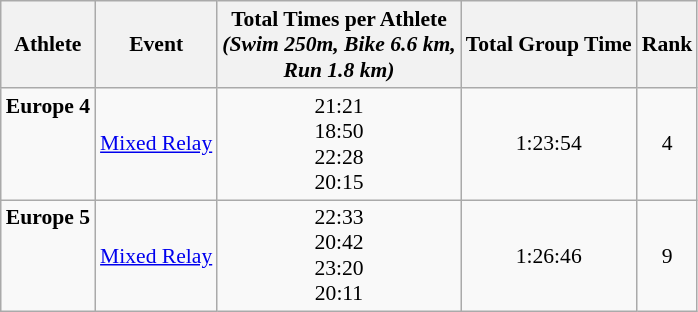<table class="wikitable" style="font-size:90%;">
<tr>
<th>Athlete</th>
<th>Event</th>
<th>Total Times per Athlete <br> <em>(Swim 250m, Bike 6.6 km, <br> Run 1.8 km)</em></th>
<th>Total Group Time</th>
<th>Rank</th>
</tr>
<tr align=center>
<td align=left><strong>Europe 4</strong><br><br><br><br></td>
<td align=left><a href='#'>Mixed Relay</a></td>
<td>21:21<br>18:50<br>22:28<br>20:15</td>
<td>1:23:54</td>
<td>4</td>
</tr>
<tr align=center>
<td align=left><strong>Europe 5</strong><br><br><br><br></td>
<td align=left><a href='#'>Mixed Relay</a></td>
<td>22:33<br>20:42<br>23:20<br>20:11</td>
<td>1:26:46</td>
<td>9</td>
</tr>
</table>
